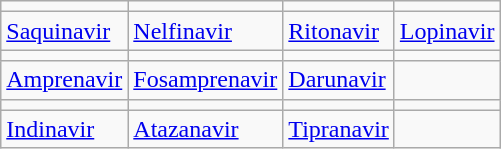<table class="wikitable" border="1">
<tr>
<td></td>
<td></td>
<td></td>
<td></td>
</tr>
<tr>
<td><a href='#'>Saquinavir</a></td>
<td><a href='#'>Nelfinavir</a></td>
<td><a href='#'>Ritonavir</a></td>
<td><a href='#'>Lopinavir</a></td>
</tr>
<tr>
<td></td>
<td></td>
<td></td>
<td></td>
</tr>
<tr>
<td><a href='#'>Amprenavir</a></td>
<td><a href='#'>Fosamprenavir</a></td>
<td><a href='#'>Darunavir</a></td>
<td></td>
</tr>
<tr>
<td></td>
<td></td>
<td></td>
<td></td>
</tr>
<tr>
<td><a href='#'>Indinavir</a></td>
<td><a href='#'>Atazanavir</a></td>
<td><a href='#'>Tipranavir</a></td>
<td></td>
</tr>
</table>
